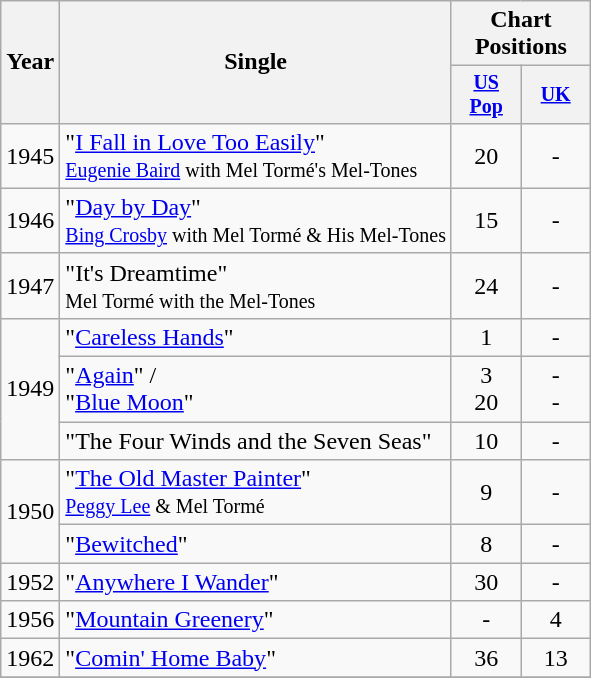<table class="wikitable" style="text-align:center;">
<tr>
<th rowspan="2">Year</th>
<th rowspan="2">Single</th>
<th colspan="2">Chart Positions</th>
</tr>
<tr style="font-size:smaller;">
<th width="40"><a href='#'>US Pop</a></th>
<th width="40"><a href='#'>UK</a></th>
</tr>
<tr>
<td rowspan="1">1945</td>
<td align="left">"<a href='#'>I Fall in Love Too Easily</a>"<br><small><a href='#'>Eugenie Baird</a> with Mel Tormé's Mel-Tones</small></td>
<td>20</td>
<td>-</td>
</tr>
<tr>
<td rowspan="1">1946</td>
<td align="left">"<a href='#'>Day by Day</a>"<br><small><a href='#'>Bing Crosby</a> with Mel Tormé & His Mel-Tones</small></td>
<td>15</td>
<td>-</td>
</tr>
<tr>
<td rowspan="1">1947</td>
<td align="left">"It's Dreamtime"<br><small>Mel Tormé with the Mel-Tones</small></td>
<td>24</td>
<td>-</td>
</tr>
<tr>
<td rowspan="3">1949</td>
<td align="left">"<a href='#'>Careless Hands</a>"</td>
<td>1</td>
<td>-</td>
</tr>
<tr>
<td align="left">"<a href='#'>Again</a>" /<br>"<a href='#'>Blue Moon</a>"</td>
<td>3<br>20</td>
<td>-<br>-</td>
</tr>
<tr>
<td align="left">"The Four Winds and the Seven Seas"</td>
<td>10</td>
<td>-</td>
</tr>
<tr>
<td rowspan="2">1950</td>
<td align="left">"<a href='#'>The Old Master Painter</a>"<br><small><a href='#'>Peggy Lee</a> & Mel Tormé</small></td>
<td>9</td>
<td>-</td>
</tr>
<tr>
<td align="left">"<a href='#'>Bewitched</a>"</td>
<td>8</td>
<td>-</td>
</tr>
<tr>
<td rowspan="1">1952</td>
<td align="left">"<a href='#'>Anywhere I Wander</a>"</td>
<td>30</td>
<td>-</td>
</tr>
<tr>
<td rowspan="1">1956</td>
<td align="left">"<a href='#'>Mountain Greenery</a>"</td>
<td>-</td>
<td>4</td>
</tr>
<tr>
<td rowspan="1">1962</td>
<td align="left">"<a href='#'>Comin' Home Baby</a>"</td>
<td>36</td>
<td>13</td>
</tr>
<tr>
</tr>
</table>
